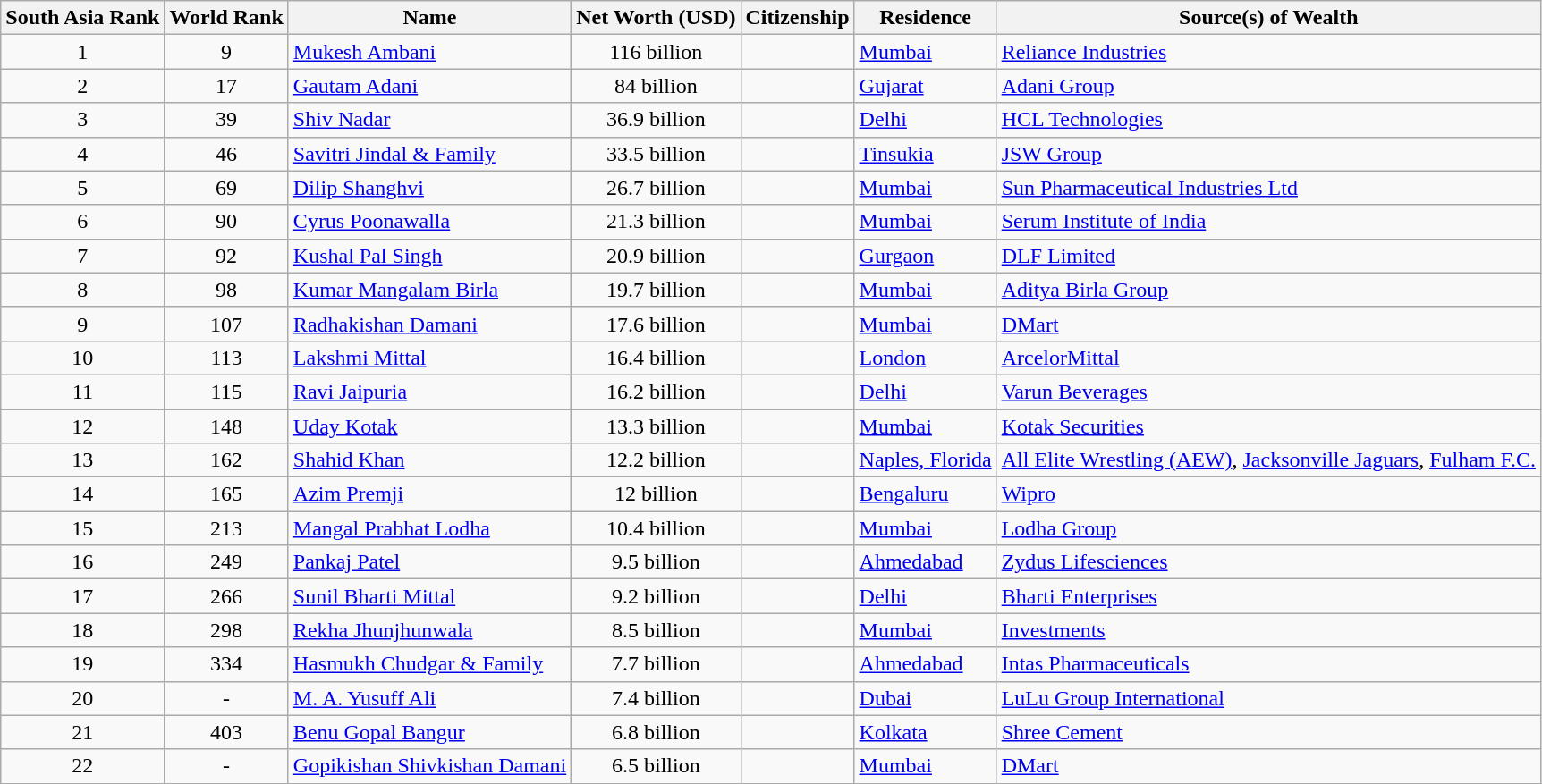<table class="wikitable sortable">
<tr>
<th>South Asia Rank</th>
<th>World Rank</th>
<th>Name</th>
<th>Net Worth (USD)</th>
<th>Citizenship</th>
<th>Residence</th>
<th>Source(s) of Wealth</th>
</tr>
<tr>
<td style="text-align:center;">1</td>
<td style="text-align:center;">9</td>
<td><a href='#'>Mukesh Ambani</a></td>
<td style="text-align:center;">116 billion</td>
<td></td>
<td><a href='#'>Mumbai</a></td>
<td><a href='#'>Reliance Industries</a></td>
</tr>
<tr>
<td style="text-align:center;">2</td>
<td style="text-align:center;">17</td>
<td><a href='#'>Gautam Adani</a></td>
<td style="text-align:center;">84 billion</td>
<td></td>
<td><a href='#'>Gujarat</a></td>
<td><a href='#'>Adani Group</a></td>
</tr>
<tr>
<td style="text-align:center;">3</td>
<td style="text-align:center;">39</td>
<td><a href='#'>Shiv Nadar</a></td>
<td style="text-align:center;">36.9 billion</td>
<td></td>
<td><a href='#'>Delhi</a></td>
<td><a href='#'>HCL Technologies</a></td>
</tr>
<tr>
<td style="text-align:center;">4</td>
<td style="text-align:center;">46</td>
<td><a href='#'>Savitri Jindal & Family</a></td>
<td style="text-align:center;">33.5 billion</td>
<td></td>
<td><a href='#'>Tinsukia</a></td>
<td><a href='#'>JSW Group</a></td>
</tr>
<tr>
<td style="text-align:center;">5</td>
<td style="text-align:center;">69</td>
<td><a href='#'>Dilip Shanghvi</a></td>
<td style="text-align:center;">26.7 billion</td>
<td></td>
<td><a href='#'>Mumbai</a></td>
<td><a href='#'>Sun Pharmaceutical Industries Ltd</a></td>
</tr>
<tr>
<td style="text-align:center;">6</td>
<td style="text-align:center;">90</td>
<td><a href='#'>Cyrus Poonawalla</a></td>
<td style="text-align:center;">21.3 billion</td>
<td></td>
<td><a href='#'>Mumbai</a></td>
<td><a href='#'>Serum Institute of India</a></td>
</tr>
<tr>
<td style="text-align:center;">7</td>
<td style="text-align:center;">92</td>
<td><a href='#'>Kushal Pal Singh</a></td>
<td style="text-align:center;">20.9 billion</td>
<td></td>
<td><a href='#'>Gurgaon</a></td>
<td><a href='#'>DLF Limited</a></td>
</tr>
<tr>
<td style="text-align:center;">8</td>
<td style="text-align:center;">98</td>
<td><a href='#'>Kumar Mangalam Birla</a></td>
<td style="text-align:center;">19.7 billion</td>
<td></td>
<td><a href='#'>Mumbai</a></td>
<td><a href='#'>Aditya Birla Group</a></td>
</tr>
<tr>
<td style="text-align:center;">9</td>
<td style="text-align:center;">107</td>
<td><a href='#'>Radhakishan Damani</a></td>
<td style="text-align:center;">17.6 billion</td>
<td></td>
<td><a href='#'>Mumbai</a></td>
<td><a href='#'>DMart</a></td>
</tr>
<tr>
<td style="text-align:center;">10</td>
<td style="text-align:center;">113</td>
<td><a href='#'>Lakshmi Mittal</a></td>
<td style="text-align:center;">16.4 billion</td>
<td></td>
<td><a href='#'>London</a></td>
<td><a href='#'>ArcelorMittal</a></td>
</tr>
<tr>
<td style="text-align:center;">11</td>
<td style="text-align:center;">115</td>
<td><a href='#'>Ravi Jaipuria</a></td>
<td style="text-align:center;">16.2 billion</td>
<td></td>
<td><a href='#'>Delhi</a></td>
<td><a href='#'>Varun Beverages</a></td>
</tr>
<tr>
<td style="text-align:center;">12</td>
<td style="text-align:center;">148</td>
<td><a href='#'>Uday Kotak</a></td>
<td style="text-align:center;">13.3 billion</td>
<td></td>
<td><a href='#'>Mumbai</a></td>
<td><a href='#'>Kotak Securities</a></td>
</tr>
<tr>
<td style="text-align:center;">13</td>
<td style="text-align:center;">162</td>
<td><a href='#'>Shahid Khan</a></td>
<td style="text-align:center;">12.2 billion</td>
<td> </td>
<td><a href='#'>Naples, Florida</a></td>
<td><a href='#'>All Elite Wrestling (AEW)</a>, <a href='#'>Jacksonville Jaguars</a>, <a href='#'>Fulham F.C.</a></td>
</tr>
<tr>
<td style="text-align:center;">14</td>
<td style="text-align:center;">165</td>
<td><a href='#'>Azim Premji</a></td>
<td style="text-align:center;">12 billion</td>
<td></td>
<td><a href='#'>Bengaluru</a></td>
<td><a href='#'>Wipro</a></td>
</tr>
<tr>
<td style="text-align:center;">15</td>
<td style="text-align:center;">213</td>
<td><a href='#'>Mangal Prabhat Lodha</a></td>
<td style="text-align:center;">10.4 billion</td>
<td></td>
<td><a href='#'>Mumbai</a></td>
<td><a href='#'>Lodha Group</a></td>
</tr>
<tr>
<td style="text-align:center;">16</td>
<td style="text-align:center;">249</td>
<td><a href='#'>Pankaj Patel</a></td>
<td style="text-align:center;">9.5 billion</td>
<td></td>
<td><a href='#'>Ahmedabad</a></td>
<td><a href='#'>Zydus Lifesciences</a></td>
</tr>
<tr>
<td style="text-align:center;">17</td>
<td style="text-align:center;">266</td>
<td><a href='#'>Sunil Bharti Mittal</a></td>
<td style="text-align:center;">9.2 billion</td>
<td></td>
<td><a href='#'>Delhi</a></td>
<td><a href='#'>Bharti Enterprises</a></td>
</tr>
<tr>
<td style="text-align:center;">18</td>
<td style="text-align:center;">298</td>
<td><a href='#'>Rekha Jhunjhunwala</a></td>
<td style="text-align:center;">8.5 billion</td>
<td></td>
<td><a href='#'>Mumbai</a></td>
<td><a href='#'>Investments</a></td>
</tr>
<tr>
<td style="text-align:center;">19</td>
<td style="text-align:center;">334</td>
<td><a href='#'>Hasmukh Chudgar & Family</a></td>
<td style="text-align:center;">7.7 billion</td>
<td></td>
<td><a href='#'>Ahmedabad</a></td>
<td><a href='#'>Intas Pharmaceuticals</a></td>
</tr>
<tr>
<td style="text-align:center;">20</td>
<td style="text-align:center;">-</td>
<td><a href='#'>M. A. Yusuff Ali</a></td>
<td style="text-align:center;">7.4 billion</td>
<td></td>
<td><a href='#'>Dubai</a></td>
<td><a href='#'>LuLu Group International</a></td>
</tr>
<tr>
<td style="text-align:center;">21</td>
<td style="text-align:center;">403</td>
<td><a href='#'>Benu Gopal Bangur</a></td>
<td style="text-align:center;">6.8 billion</td>
<td></td>
<td><a href='#'>Kolkata</a></td>
<td><a href='#'>Shree Cement</a></td>
</tr>
<tr>
<td style="text-align:center;">22</td>
<td style="text-align:center;">-</td>
<td><a href='#'>Gopikishan Shivkishan Damani</a></td>
<td style="text-align:center;">6.5 billion</td>
<td></td>
<td><a href='#'>Mumbai</a></td>
<td><a href='#'>DMart</a></td>
</tr>
<tr>
</tr>
</table>
